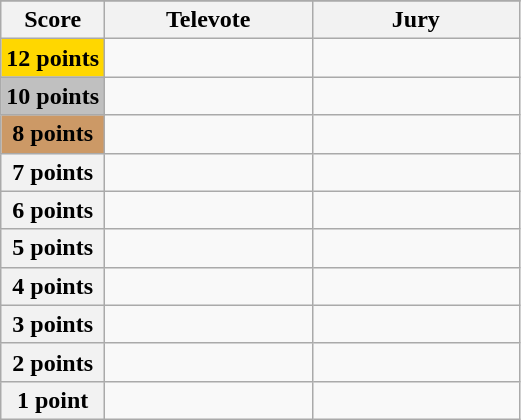<table class="wikitable">
<tr>
</tr>
<tr>
<th scope="col" width="20%">Score</th>
<th scope="col" width="40%">Televote</th>
<th scope="col" width="40%">Jury</th>
</tr>
<tr>
<th scope="row" style="background:gold">12 points</th>
<td></td>
<td></td>
</tr>
<tr>
<th scope="row" style="background:silver">10 points</th>
<td></td>
<td></td>
</tr>
<tr>
<th scope="row" style="background:#CC9966">8 points</th>
<td></td>
<td></td>
</tr>
<tr>
<th scope="row">7 points</th>
<td></td>
<td></td>
</tr>
<tr>
<th scope="row">6 points</th>
<td></td>
<td></td>
</tr>
<tr>
<th scope="row">5 points</th>
<td></td>
<td></td>
</tr>
<tr>
<th scope="row">4 points</th>
<td></td>
<td></td>
</tr>
<tr>
<th scope="row">3 points</th>
<td></td>
<td></td>
</tr>
<tr>
<th scope="row">2 points</th>
<td></td>
<td></td>
</tr>
<tr>
<th scope="row">1 point</th>
<td></td>
<td></td>
</tr>
</table>
